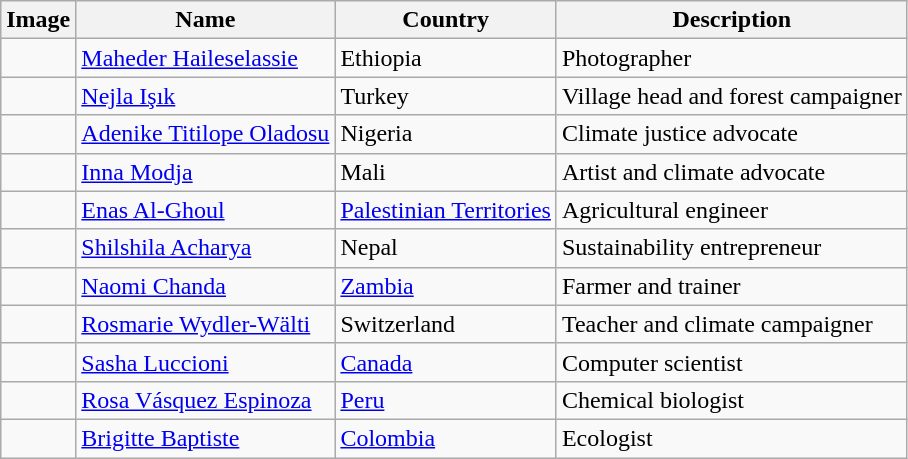<table class="wikitable sortable">
<tr>
<th>Image</th>
<th>Name</th>
<th>Country</th>
<th>Description</th>
</tr>
<tr>
<td></td>
<td><a href='#'>Maheder Haileselassie</a></td>
<td>Ethiopia</td>
<td>Photographer</td>
</tr>
<tr>
<td></td>
<td><a href='#'>Nejla Işık</a></td>
<td>Turkey</td>
<td>Village head and forest campaigner</td>
</tr>
<tr>
<td></td>
<td><a href='#'>Adenike Titilope Oladosu</a></td>
<td>Nigeria</td>
<td>Climate justice advocate</td>
</tr>
<tr>
<td></td>
<td><a href='#'>Inna Modja</a></td>
<td>Mali</td>
<td>Artist and climate advocate</td>
</tr>
<tr>
<td></td>
<td><a href='#'>Enas Al-Ghoul</a></td>
<td><a href='#'>Palestinian Territories</a></td>
<td>Agricultural engineer</td>
</tr>
<tr>
<td></td>
<td><a href='#'>Shilshila Acharya</a></td>
<td>Nepal</td>
<td>Sustainability entrepreneur</td>
</tr>
<tr>
<td></td>
<td><a href='#'>Naomi Chanda</a></td>
<td><a href='#'>Zambia</a></td>
<td>Farmer and trainer</td>
</tr>
<tr>
<td></td>
<td><a href='#'>Rosmarie Wydler-Wälti</a></td>
<td>Switzerland</td>
<td>Teacher and climate campaigner</td>
</tr>
<tr>
<td></td>
<td><a href='#'>Sasha Luccioni</a></td>
<td><a href='#'>Canada</a></td>
<td>Computer scientist</td>
</tr>
<tr>
<td></td>
<td><a href='#'>Rosa Vásquez Espinoza</a></td>
<td><a href='#'>Peru</a></td>
<td>Chemical biologist</td>
</tr>
<tr>
<td></td>
<td><a href='#'>Brigitte Baptiste</a></td>
<td><a href='#'>Colombia</a></td>
<td>Ecologist</td>
</tr>
</table>
